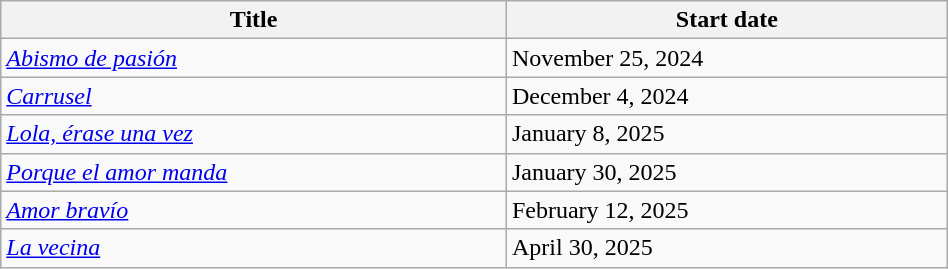<table class="wikitable sortable" style="width:50%; font-size:100%;">
<tr>
<th>Title</th>
<th>Start date</th>
</tr>
<tr>
<td><em><a href='#'>Abismo de pasión</a></em></td>
<td>November 25, 2024</td>
</tr>
<tr>
<td><em><a href='#'>Carrusel</a></em></td>
<td>December 4, 2024</td>
</tr>
<tr>
<td><em><a href='#'>Lola, érase una vez</a></em></td>
<td>January 8, 2025</td>
</tr>
<tr>
<td><em><a href='#'>Porque el amor manda</a></em></td>
<td>January 30, 2025</td>
</tr>
<tr>
<td><em><a href='#'>Amor bravío</a></em></td>
<td>February 12, 2025</td>
</tr>
<tr>
<td><em><a href='#'>La vecina</a></em></td>
<td>April 30, 2025</td>
</tr>
</table>
